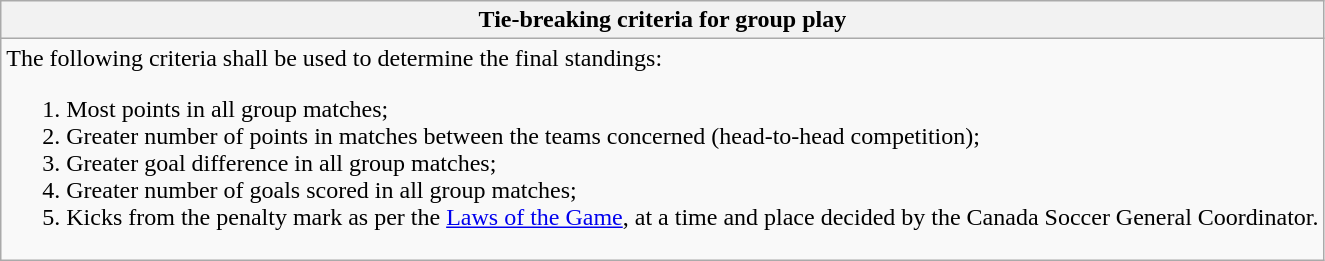<table class="wikitable collapsible collapsed">
<tr>
<th> Tie-breaking criteria for group play</th>
</tr>
<tr>
<td>The following criteria shall be used to determine the final standings:<br><ol><li>Most points in all group matches;</li><li>Greater number of points in matches between the teams concerned (head-to-head competition);</li><li>Greater goal difference in all group matches;</li><li>Greater number of goals scored in all group matches;</li><li>Kicks from the penalty mark as per the <a href='#'>Laws of the Game</a>, at a time and place decided by the Canada Soccer General Coordinator.</li></ol></td>
</tr>
</table>
